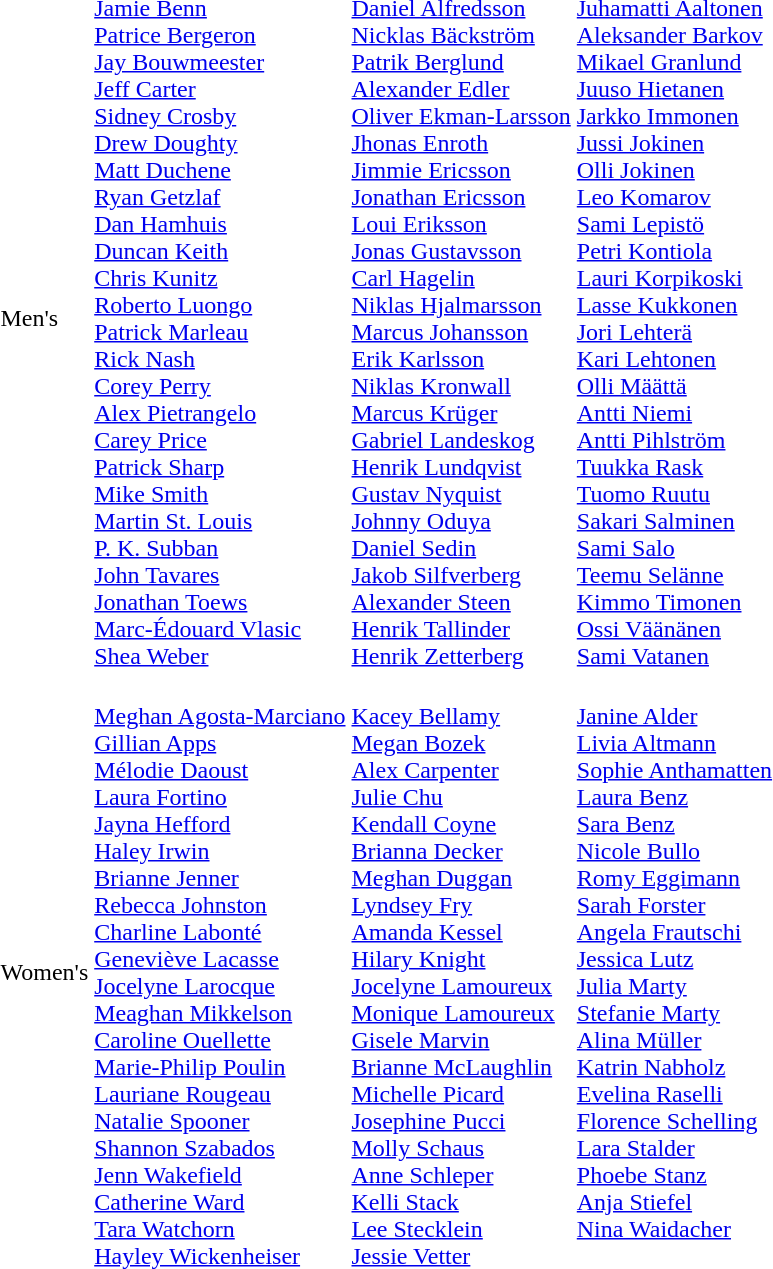<table>
<tr>
<td>Men's<br></td>
<td><br><a href='#'>Jamie Benn</a><br><a href='#'>Patrice Bergeron</a><br><a href='#'>Jay Bouwmeester</a><br><a href='#'>Jeff Carter</a><br><a href='#'>Sidney Crosby</a><br><a href='#'>Drew Doughty</a><br><a href='#'>Matt Duchene</a><br><a href='#'>Ryan Getzlaf</a><br><a href='#'>Dan Hamhuis</a><br><a href='#'>Duncan Keith</a><br><a href='#'>Chris Kunitz</a><br><a href='#'>Roberto Luongo</a><br><a href='#'>Patrick Marleau</a><br><a href='#'>Rick Nash</a><br><a href='#'>Corey Perry</a><br><a href='#'>Alex Pietrangelo</a><br><a href='#'>Carey Price</a><br><a href='#'>Patrick Sharp</a><br><a href='#'>Mike Smith</a><br><a href='#'>Martin St. Louis</a><br><a href='#'>P. K. Subban</a><br><a href='#'>John Tavares</a><br><a href='#'>Jonathan Toews</a><br><a href='#'>Marc-Édouard Vlasic</a><br><a href='#'>Shea Weber</a></td>
<td><br><a href='#'>Daniel Alfredsson</a><br><a href='#'>Nicklas Bäckström</a><br><a href='#'>Patrik Berglund</a><br><a href='#'>Alexander Edler</a><br><a href='#'>Oliver Ekman-Larsson</a><br><a href='#'>Jhonas Enroth</a><br><a href='#'>Jimmie Ericsson</a><br><a href='#'>Jonathan Ericsson</a><br><a href='#'>Loui Eriksson</a><br><a href='#'>Jonas Gustavsson</a><br><a href='#'>Carl Hagelin</a><br><a href='#'>Niklas Hjalmarsson</a><br><a href='#'>Marcus Johansson</a><br><a href='#'>Erik Karlsson</a><br><a href='#'>Niklas Kronwall</a><br><a href='#'>Marcus Krüger</a><br><a href='#'>Gabriel Landeskog</a><br><a href='#'>Henrik Lundqvist</a><br><a href='#'>Gustav Nyquist</a><br><a href='#'>Johnny Oduya</a><br><a href='#'>Daniel Sedin</a><br><a href='#'>Jakob Silfverberg</a><br><a href='#'>Alexander Steen</a><br><a href='#'>Henrik Tallinder</a><br><a href='#'>Henrik Zetterberg</a></td>
<td><br><a href='#'>Juhamatti Aaltonen</a><br><a href='#'>Aleksander Barkov</a><br><a href='#'>Mikael Granlund</a><br><a href='#'>Juuso Hietanen</a><br><a href='#'>Jarkko Immonen</a><br><a href='#'>Jussi Jokinen</a><br><a href='#'>Olli Jokinen</a><br><a href='#'>Leo Komarov</a><br><a href='#'>Sami Lepistö</a><br><a href='#'>Petri Kontiola</a><br><a href='#'>Lauri Korpikoski</a><br><a href='#'>Lasse Kukkonen</a><br><a href='#'>Jori Lehterä</a><br><a href='#'>Kari Lehtonen</a><br><a href='#'>Olli Määttä</a><br><a href='#'>Antti Niemi</a><br><a href='#'>Antti Pihlström</a><br><a href='#'>Tuukka Rask</a><br><a href='#'>Tuomo Ruutu</a><br><a href='#'>Sakari Salminen</a><br><a href='#'>Sami Salo</a><br><a href='#'>Teemu Selänne</a><br><a href='#'>Kimmo Timonen</a><br><a href='#'>Ossi Väänänen</a><br><a href='#'>Sami Vatanen</a></td>
</tr>
<tr>
<td>Women's<br></td>
<td><br><a href='#'>Meghan Agosta-Marciano</a><br><a href='#'>Gillian Apps</a><br><a href='#'>Mélodie Daoust</a><br><a href='#'>Laura Fortino</a><br><a href='#'>Jayna Hefford</a><br><a href='#'>Haley Irwin</a><br><a href='#'>Brianne Jenner</a><br><a href='#'>Rebecca Johnston</a><br><a href='#'>Charline Labonté</a><br><a href='#'>Geneviève Lacasse</a><br><a href='#'>Jocelyne Larocque</a><br><a href='#'>Meaghan Mikkelson</a><br><a href='#'>Caroline Ouellette</a><br><a href='#'>Marie-Philip Poulin</a><br><a href='#'>Lauriane Rougeau</a><br><a href='#'>Natalie Spooner</a><br><a href='#'>Shannon Szabados</a><br><a href='#'>Jenn Wakefield</a><br><a href='#'>Catherine Ward</a><br><a href='#'>Tara Watchorn</a><br><a href='#'>Hayley Wickenheiser</a></td>
<td valign="top"><br><a href='#'>Kacey Bellamy</a><br><a href='#'>Megan Bozek</a><br><a href='#'>Alex Carpenter</a><br><a href='#'>Julie Chu</a><br><a href='#'>Kendall Coyne</a><br><a href='#'>Brianna Decker</a><br><a href='#'>Meghan Duggan</a><br><a href='#'>Lyndsey Fry</a><br><a href='#'>Amanda Kessel</a><br><a href='#'>Hilary Knight</a><br><a href='#'>Jocelyne Lamoureux</a><br><a href='#'>Monique Lamoureux</a><br><a href='#'>Gisele Marvin</a><br><a href='#'>Brianne McLaughlin</a><br><a href='#'>Michelle Picard</a><br><a href='#'>Josephine Pucci</a><br><a href='#'>Molly Schaus</a><br><a href='#'>Anne Schleper</a><br><a href='#'>Kelli Stack</a><br><a href='#'>Lee Stecklein</a><br><a href='#'>Jessie Vetter</a></td>
<td valign="top"><br><a href='#'>Janine Alder</a><br><a href='#'>Livia Altmann</a><br><a href='#'>Sophie Anthamatten</a><br><a href='#'>Laura Benz</a><br><a href='#'>Sara Benz</a><br><a href='#'>Nicole Bullo</a><br><a href='#'>Romy Eggimann</a><br><a href='#'>Sarah Forster</a><br><a href='#'>Angela Frautschi</a><br><a href='#'>Jessica Lutz</a><br><a href='#'>Julia Marty</a><br><a href='#'>Stefanie Marty</a><br><a href='#'>Alina Müller</a><br><a href='#'>Katrin Nabholz</a><br><a href='#'>Evelina Raselli</a><br><a href='#'>Florence Schelling</a><br><a href='#'>Lara Stalder</a><br><a href='#'>Phoebe Stanz</a><br><a href='#'>Anja Stiefel</a><br><a href='#'>Nina Waidacher</a></td>
</tr>
</table>
